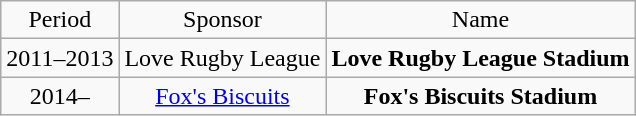<table class="wikitable" style="text-align:center;">
<tr>
<td>Period</td>
<td>Sponsor</td>
<td>Name</td>
</tr>
<tr>
<td>2011–2013</td>
<td>Love Rugby League</td>
<td><strong>Love Rugby League Stadium</strong></td>
</tr>
<tr>
<td>2014–</td>
<td><a href='#'>Fox's Biscuits</a></td>
<td><strong>Fox's Biscuits Stadium</strong></td>
</tr>
</table>
